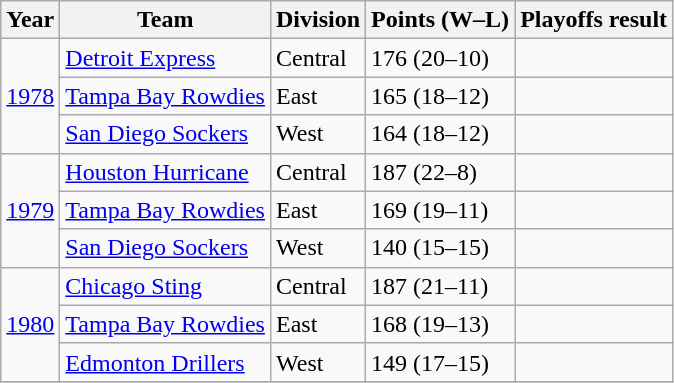<table class="wikitable sortable">
<tr>
<th>Year</th>
<th>Team</th>
<th>Division</th>
<th>Points (W–L)</th>
<th>Playoffs result</th>
</tr>
<tr>
<td rowspan="3"><a href='#'>1978</a></td>
<td><a href='#'>Detroit Express</a></td>
<td>Central</td>
<td>176 (20–10)</td>
<td></td>
</tr>
<tr>
<td><a href='#'>Tampa Bay Rowdies</a></td>
<td>East</td>
<td>165 (18–12)</td>
<td></td>
</tr>
<tr>
<td><a href='#'>San Diego Sockers</a></td>
<td>West</td>
<td>164 (18–12)</td>
<td></td>
</tr>
<tr>
<td rowspan="3"><a href='#'>1979</a></td>
<td><a href='#'>Houston Hurricane</a></td>
<td>Central</td>
<td>187 (22–8)</td>
<td></td>
</tr>
<tr>
<td><a href='#'>Tampa Bay Rowdies</a></td>
<td>East</td>
<td>169 (19–11)</td>
<td></td>
</tr>
<tr>
<td><a href='#'>San Diego Sockers</a></td>
<td>West</td>
<td>140 (15–15)</td>
<td></td>
</tr>
<tr>
<td rowspan="3"><a href='#'>1980</a></td>
<td><a href='#'>Chicago Sting</a></td>
<td>Central</td>
<td>187 (21–11)</td>
<td></td>
</tr>
<tr>
<td><a href='#'>Tampa Bay Rowdies</a></td>
<td>East</td>
<td>168 (19–13)</td>
<td></td>
</tr>
<tr>
<td><a href='#'>Edmonton Drillers</a></td>
<td>West</td>
<td>149 (17–15)</td>
<td></td>
</tr>
<tr>
</tr>
</table>
